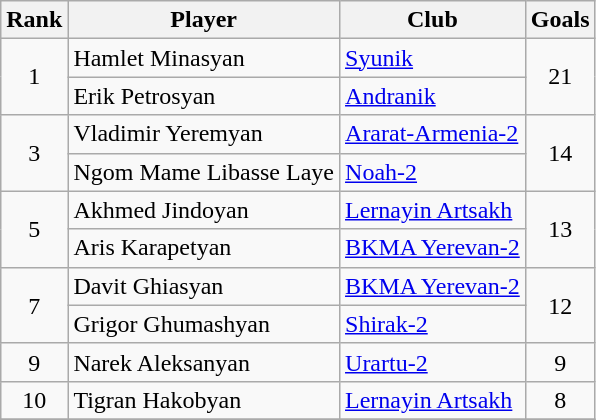<table class="wikitable" style="text-align:center">
<tr>
<th>Rank</th>
<th>Player</th>
<th>Club</th>
<th>Goals</th>
</tr>
<tr>
<td rowspan="2">1</td>
<td align=left> Hamlet Minasyan</td>
<td align=left><a href='#'>Syunik</a></td>
<td rowspan="2">21</td>
</tr>
<tr>
<td align=left> Erik Petrosyan</td>
<td align=left><a href='#'>Andranik</a></td>
</tr>
<tr>
<td rowspan="2">3</td>
<td align=left> Vladimir Yeremyan</td>
<td align=left><a href='#'>Ararat-Armenia-2</a></td>
<td rowspan="2">14</td>
</tr>
<tr>
<td align=left> Ngom Mame Libasse Laye</td>
<td align=left><a href='#'>Noah-2</a></td>
</tr>
<tr>
<td rowspan="2">5</td>
<td align=left> Akhmed Jindoyan</td>
<td align=left><a href='#'>Lernayin Artsakh</a></td>
<td rowspan="2">13</td>
</tr>
<tr>
<td align=left> Aris Karapetyan</td>
<td align=left><a href='#'>BKMA Yerevan-2</a></td>
</tr>
<tr>
<td rowspan="2">7</td>
<td align=left> Davit Ghiasyan</td>
<td align=left><a href='#'>BKMA Yerevan-2</a></td>
<td rowspan="2">12</td>
</tr>
<tr>
<td align=left> Grigor Ghumashyan</td>
<td align=left><a href='#'>Shirak-2</a></td>
</tr>
<tr>
<td>9</td>
<td align=left> Narek Aleksanyan</td>
<td align=left><a href='#'>Urartu-2</a></td>
<td>9</td>
</tr>
<tr>
<td>10</td>
<td align=left> Tigran Hakobyan</td>
<td align=left><a href='#'>Lernayin Artsakh</a></td>
<td>8</td>
</tr>
<tr>
</tr>
</table>
